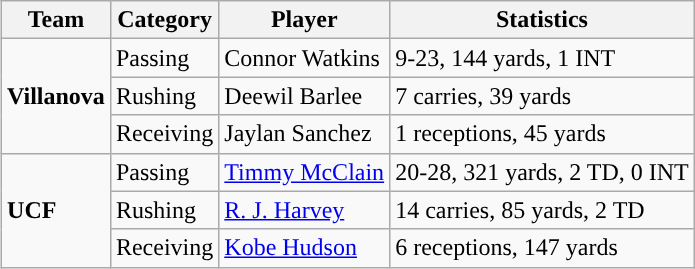<table class="wikitable" style="float: right;">
<tr>
<th>Team</th>
<th>Category</th>
<th>Player</th>
<th>Statistics</th>
</tr>
<tr>
<td rowspan=3><strong>Villanova</strong></td>
<td>Passing</td>
<td>Connor Watkins</td>
<td>9-23, 144 yards, 1 INT</td>
</tr>
<tr>
<td>Rushing</td>
<td>Deewil Barlee</td>
<td>7 carries, 39 yards</td>
</tr>
<tr>
<td>Receiving</td>
<td>Jaylan Sanchez</td>
<td>1 receptions, 45 yards</td>
</tr>
<tr>
<td rowspan=3><strong>UCF</strong></td>
<td>Passing</td>
<td><a href='#'>Timmy McClain</a></td>
<td>20-28, 321 yards, 2 TD, 0 INT</td>
</tr>
<tr>
<td>Rushing</td>
<td><a href='#'>R. J. Harvey</a></td>
<td>14 carries, 85 yards, 2 TD</td>
</tr>
<tr>
<td>Receiving</td>
<td><a href='#'>Kobe Hudson</a></td>
<td>6 receptions, 147 yards</td>
</tr>
</table>
